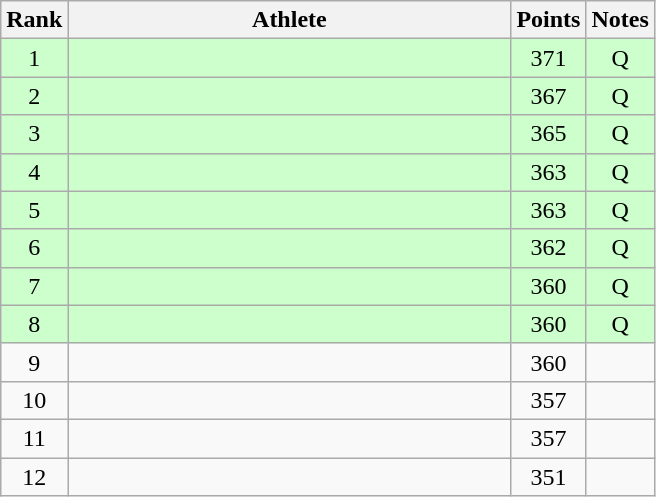<table class="wikitable" style="text-align:center">
<tr>
<th>Rank</th>
<th Style="width:18em">Athlete</th>
<th>Points</th>
<th>Notes</th>
</tr>
<tr style="background:#cfc">
<td>1</td>
<td style="text-align:left"></td>
<td>371</td>
<td>Q</td>
</tr>
<tr style="background:#cfc">
<td>2</td>
<td style="text-align:left"></td>
<td>367</td>
<td>Q</td>
</tr>
<tr style="background:#cfc">
<td>3</td>
<td style="text-align:left"></td>
<td>365</td>
<td>Q</td>
</tr>
<tr style="background:#cfc">
<td>4</td>
<td style="text-align:left"></td>
<td>363</td>
<td>Q</td>
</tr>
<tr style="background:#cfc">
<td>5</td>
<td style="text-align:left"></td>
<td>363</td>
<td>Q</td>
</tr>
<tr style="background:#cfc">
<td>6</td>
<td style="text-align:left"></td>
<td>362</td>
<td>Q</td>
</tr>
<tr style="background:#cfc">
<td>7</td>
<td style="text-align:left"></td>
<td>360</td>
<td>Q</td>
</tr>
<tr style="background:#cfc">
<td>8</td>
<td style="text-align:left"></td>
<td>360</td>
<td>Q</td>
</tr>
<tr>
<td>9</td>
<td style="text-align:left"></td>
<td>360</td>
<td></td>
</tr>
<tr>
<td>10</td>
<td style="text-align:left"></td>
<td>357</td>
<td></td>
</tr>
<tr>
<td>11</td>
<td style="text-align:left"></td>
<td>357</td>
<td></td>
</tr>
<tr>
<td>12</td>
<td style="text-align:left"></td>
<td>351</td>
<td></td>
</tr>
</table>
